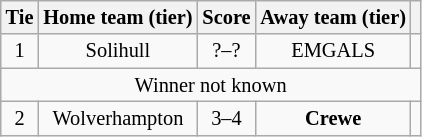<table class="wikitable" style="text-align:center; font-size:85%">
<tr>
<th>Tie</th>
<th>Home team (tier)</th>
<th>Score</th>
<th>Away team (tier)</th>
<th></th>
</tr>
<tr>
<td align="center">1</td>
<td>Solihull</td>
<td align="center">?–?</td>
<td>EMGALS</td>
<td></td>
</tr>
<tr>
<td colspan="5" align="center">Winner not known</td>
</tr>
<tr>
<td align="center">2</td>
<td>Wolverhampton</td>
<td align="center">3–4</td>
<td><strong>Crewe</strong></td>
<td></td>
</tr>
</table>
